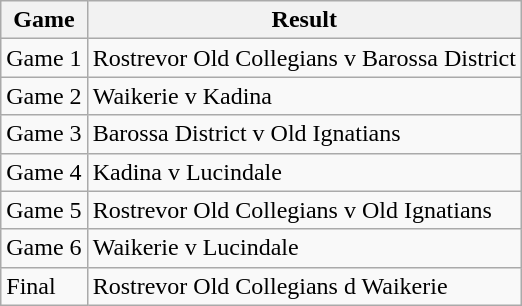<table class="wikitable">
<tr>
<th>Game</th>
<th>Result</th>
</tr>
<tr>
<td>Game 1</td>
<td>Rostrevor Old Collegians v Barossa District</td>
</tr>
<tr>
<td>Game 2</td>
<td>Waikerie v Kadina</td>
</tr>
<tr>
<td>Game 3</td>
<td>Barossa District v Old Ignatians</td>
</tr>
<tr>
<td>Game 4</td>
<td>Kadina v Lucindale</td>
</tr>
<tr>
<td>Game 5</td>
<td>Rostrevor Old Collegians v Old Ignatians</td>
</tr>
<tr>
<td>Game 6</td>
<td>Waikerie v Lucindale</td>
</tr>
<tr>
<td>Final</td>
<td>Rostrevor Old Collegians d Waikerie</td>
</tr>
</table>
